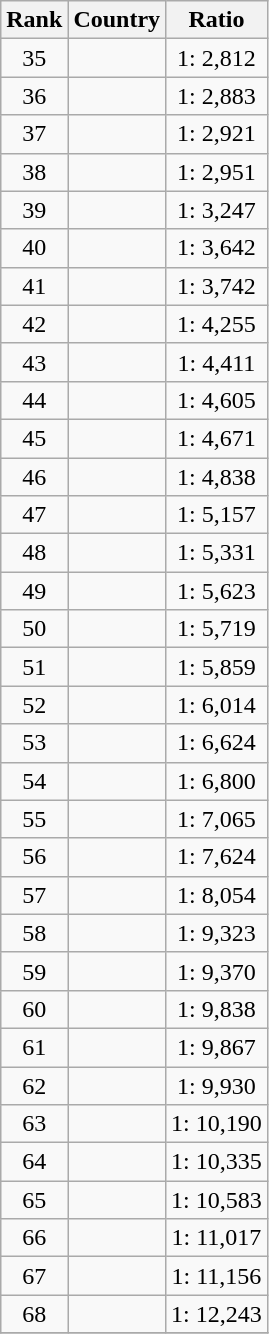<table class="wikitable" style="text-align:center">
<tr>
<th>Rank</th>
<th>Country</th>
<th>Ratio</th>
</tr>
<tr>
<td>35</td>
<td align="left"></td>
<td>1: 2,812</td>
</tr>
<tr>
<td>36</td>
<td align="left"></td>
<td>1: 2,883</td>
</tr>
<tr>
<td>37</td>
<td align="left"></td>
<td>1: 2,921</td>
</tr>
<tr>
<td>38</td>
<td align="left"></td>
<td>1: 2,951</td>
</tr>
<tr>
<td>39</td>
<td align="left"></td>
<td>1: 3,247</td>
</tr>
<tr>
<td>40</td>
<td align="left"></td>
<td>1: 3,642</td>
</tr>
<tr>
<td>41</td>
<td align="left"></td>
<td>1: 3,742</td>
</tr>
<tr>
<td>42</td>
<td align="left"></td>
<td>1: 4,255</td>
</tr>
<tr>
<td>43</td>
<td align="left"></td>
<td>1: 4,411</td>
</tr>
<tr>
<td>44</td>
<td align="left"></td>
<td>1: 4,605</td>
</tr>
<tr>
<td>45</td>
<td align="left"></td>
<td>1: 4,671</td>
</tr>
<tr>
<td>46</td>
<td align="left"></td>
<td>1: 4,838</td>
</tr>
<tr>
<td>47</td>
<td align="left"></td>
<td>1: 5,157</td>
</tr>
<tr>
<td>48</td>
<td align="left"></td>
<td>1: 5,331</td>
</tr>
<tr>
<td>49</td>
<td align="left"></td>
<td>1: 5,623</td>
</tr>
<tr>
<td>50</td>
<td align="left"></td>
<td>1: 5,719</td>
</tr>
<tr>
<td>51</td>
<td align="left"></td>
<td>1: 5,859</td>
</tr>
<tr>
<td>52</td>
<td align="left"></td>
<td>1: 6,014</td>
</tr>
<tr>
<td>53</td>
<td align="left"></td>
<td>1: 6,624</td>
</tr>
<tr>
<td>54</td>
<td align="left"></td>
<td>1: 6,800</td>
</tr>
<tr>
<td>55</td>
<td align="left"></td>
<td>1: 7,065</td>
</tr>
<tr>
<td>56</td>
<td align="left"></td>
<td>1: 7,624</td>
</tr>
<tr>
<td>57</td>
<td align="left"></td>
<td>1: 8,054</td>
</tr>
<tr>
<td>58</td>
<td align="left"></td>
<td>1: 9,323</td>
</tr>
<tr>
<td>59</td>
<td align="left"></td>
<td>1: 9,370</td>
</tr>
<tr>
<td>60</td>
<td align="left"></td>
<td>1: 9,838</td>
</tr>
<tr>
<td>61</td>
<td align="left"></td>
<td>1: 9,867</td>
</tr>
<tr>
<td>62</td>
<td align="left"></td>
<td>1: 9,930</td>
</tr>
<tr>
<td>63</td>
<td align="left"></td>
<td>1: 10,190</td>
</tr>
<tr>
<td>64</td>
<td align="left"></td>
<td>1: 10,335</td>
</tr>
<tr>
<td>65</td>
<td align="left"></td>
<td>1: 10,583</td>
</tr>
<tr>
<td>66</td>
<td align="left"></td>
<td>1: 11,017</td>
</tr>
<tr>
<td>67</td>
<td align="left"></td>
<td>1: 11,156</td>
</tr>
<tr>
<td>68</td>
<td align="left"></td>
<td>1: 12,243</td>
</tr>
<tr>
</tr>
</table>
